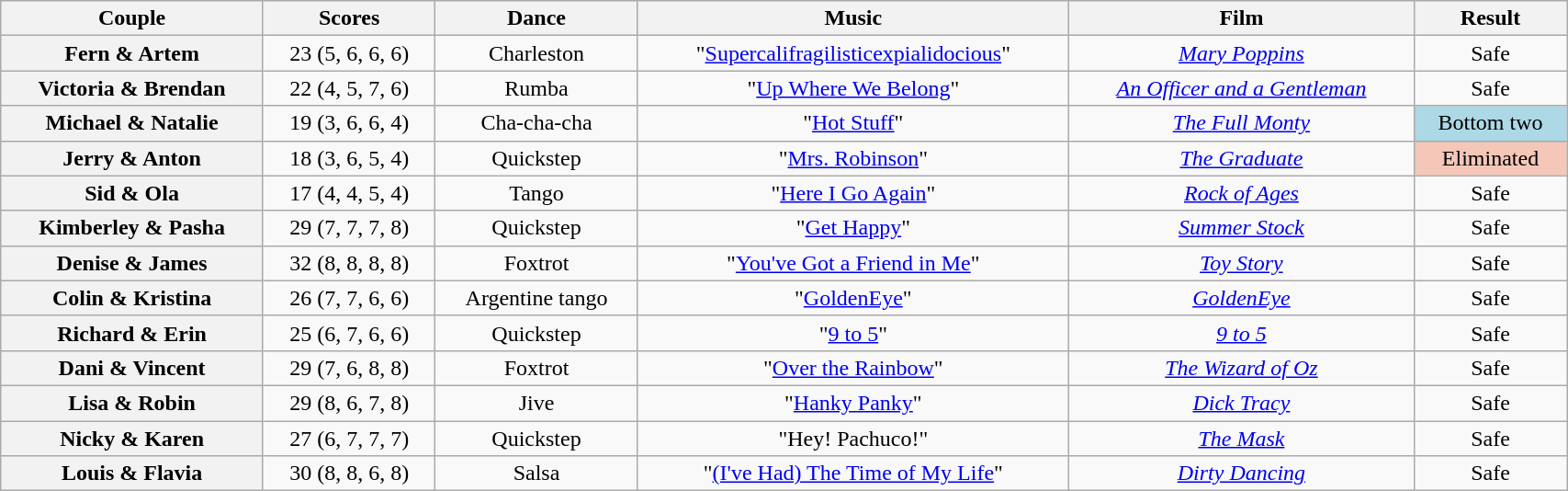<table class="wikitable sortable" style="text-align:center; width:90%">
<tr>
<th scope="col">Couple</th>
<th scope="col">Scores</th>
<th scope="col" class="unsortable">Dance</th>
<th scope="col" class="unsortable">Music</th>
<th scope="col" class="unsortable">Film</th>
<th scope="col" class="unsortable">Result</th>
</tr>
<tr>
<th scope="row">Fern & Artem</th>
<td>23 (5, 6, 6, 6)</td>
<td>Charleston</td>
<td>"<a href='#'>Supercalifragilisticexpialidocious</a>"</td>
<td><em><a href='#'>Mary Poppins</a></em></td>
<td>Safe</td>
</tr>
<tr>
<th scope="row">Victoria & Brendan</th>
<td>22 (4, 5, 7, 6)</td>
<td>Rumba</td>
<td>"<a href='#'>Up Where We Belong</a>"</td>
<td><em><a href='#'>An Officer and a Gentleman</a></em></td>
<td>Safe</td>
</tr>
<tr>
<th scope="row">Michael & Natalie</th>
<td>19 (3, 6, 6, 4)</td>
<td>Cha-cha-cha</td>
<td>"<a href='#'>Hot Stuff</a>"</td>
<td><em><a href='#'>The Full Monty</a></em></td>
<td bgcolor="lightblue">Bottom two</td>
</tr>
<tr>
<th scope="row">Jerry & Anton</th>
<td>18 (3, 6, 5, 4)</td>
<td>Quickstep</td>
<td>"<a href='#'>Mrs. Robinson</a>"</td>
<td><em><a href='#'>The Graduate</a></em></td>
<td bgcolor="f4c7b8">Eliminated</td>
</tr>
<tr>
<th scope="row">Sid & Ola</th>
<td>17 (4, 4, 5, 4)</td>
<td>Tango</td>
<td>"<a href='#'>Here I Go Again</a>"</td>
<td><em><a href='#'>Rock of Ages</a></em></td>
<td>Safe</td>
</tr>
<tr>
<th scope="row">Kimberley & Pasha</th>
<td>29 (7, 7, 7, 8)</td>
<td>Quickstep</td>
<td>"<a href='#'>Get Happy</a>"</td>
<td><em><a href='#'>Summer Stock</a></em></td>
<td>Safe</td>
</tr>
<tr>
<th scope="row">Denise & James</th>
<td>32 (8, 8, 8, 8)</td>
<td>Foxtrot</td>
<td>"<a href='#'>You've Got a Friend in Me</a>"</td>
<td><em><a href='#'>Toy Story</a></em></td>
<td>Safe</td>
</tr>
<tr>
<th scope="row">Colin & Kristina</th>
<td>26 (7, 7, 6, 6)</td>
<td>Argentine tango</td>
<td>"<a href='#'>GoldenEye</a>"</td>
<td><em><a href='#'>GoldenEye</a></em></td>
<td>Safe</td>
</tr>
<tr>
<th scope="row">Richard & Erin</th>
<td>25 (6, 7, 6, 6)</td>
<td>Quickstep</td>
<td>"<a href='#'>9 to 5</a>"</td>
<td><em><a href='#'>9 to 5</a></em></td>
<td>Safe</td>
</tr>
<tr>
<th scope="row">Dani & Vincent</th>
<td>29 (7, 6, 8, 8)</td>
<td>Foxtrot</td>
<td>"<a href='#'>Over the Rainbow</a>"</td>
<td><em><a href='#'>The Wizard of Oz</a></em></td>
<td>Safe</td>
</tr>
<tr>
<th scope="row">Lisa & Robin</th>
<td>29 (8, 6, 7, 8)</td>
<td>Jive</td>
<td>"<a href='#'>Hanky Panky</a>"</td>
<td><em><a href='#'>Dick Tracy</a></em></td>
<td>Safe</td>
</tr>
<tr>
<th scope="row">Nicky & Karen</th>
<td>27 (6, 7, 7, 7)</td>
<td>Quickstep</td>
<td>"Hey! Pachuco!"</td>
<td><em><a href='#'>The Mask</a></em></td>
<td>Safe</td>
</tr>
<tr>
<th scope="row">Louis & Flavia</th>
<td>30 (8, 8, 6, 8)</td>
<td>Salsa</td>
<td>"<a href='#'>(I've Had) The Time of My Life</a>"</td>
<td><em><a href='#'>Dirty Dancing</a></em></td>
<td>Safe</td>
</tr>
</table>
